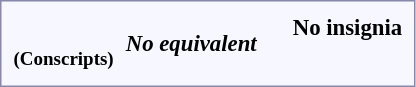<table style="border:1px solid #8888aa; background-color:#f7f8ff; padding:5px; font-size:95%; margin: 0px 12px 12px 0px;">
<tr style="text-align:center;">
<td rowspan=2><strong></strong><br><small><strong>(Conscripts)</strong></small></td>
<td colspan=6></td>
<td colspan=4 rowspan=2><strong><em>No equivalent</em></strong></td>
<td colspan=6></td>
<td colspan=6 rowspan=2></td>
<td colspan=4></td>
<td colspan=2></td>
<td colspan=6></td>
<td colspan=2><strong>No insignia</strong></td>
</tr>
<tr style="text-align:center;">
<td colspan=6><br></td>
<td colspan=6><br></td>
<td colspan=4><br></td>
<td colspan=2><br></td>
<td colspan=6><br></td>
<td colspan=2><br></td>
</tr>
</table>
